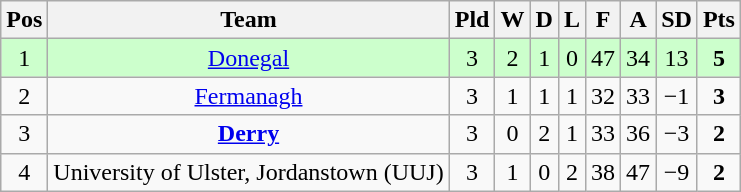<table class="wikitable collapsible" style="text-align:center;">
<tr>
<th>Pos</th>
<th>Team</th>
<th>Pld</th>
<th>W</th>
<th>D</th>
<th>L</th>
<th>F</th>
<th>A</th>
<th>SD</th>
<th>Pts</th>
</tr>
<tr style="background:#ccffcc;">
<td>1</td>
<td><a href='#'>Donegal</a></td>
<td>3</td>
<td>2</td>
<td>1</td>
<td>0</td>
<td>47</td>
<td>34</td>
<td>13</td>
<td><strong>5</strong></td>
</tr>
<tr>
<td>2</td>
<td><a href='#'>Fermanagh</a></td>
<td>3</td>
<td>1</td>
<td>1</td>
<td>1</td>
<td>32</td>
<td>33</td>
<td>−1</td>
<td><strong>3</strong></td>
</tr>
<tr>
<td>3</td>
<td><strong><a href='#'>Derry</a></strong></td>
<td>3</td>
<td>0</td>
<td>2</td>
<td>1</td>
<td>33</td>
<td>36</td>
<td>−3</td>
<td><strong>2</strong></td>
</tr>
<tr>
<td>4</td>
<td>University of Ulster, Jordanstown (UUJ)</td>
<td>3</td>
<td>1</td>
<td>0</td>
<td>2</td>
<td>38</td>
<td>47</td>
<td>−9</td>
<td><strong>2</strong></td>
</tr>
</table>
